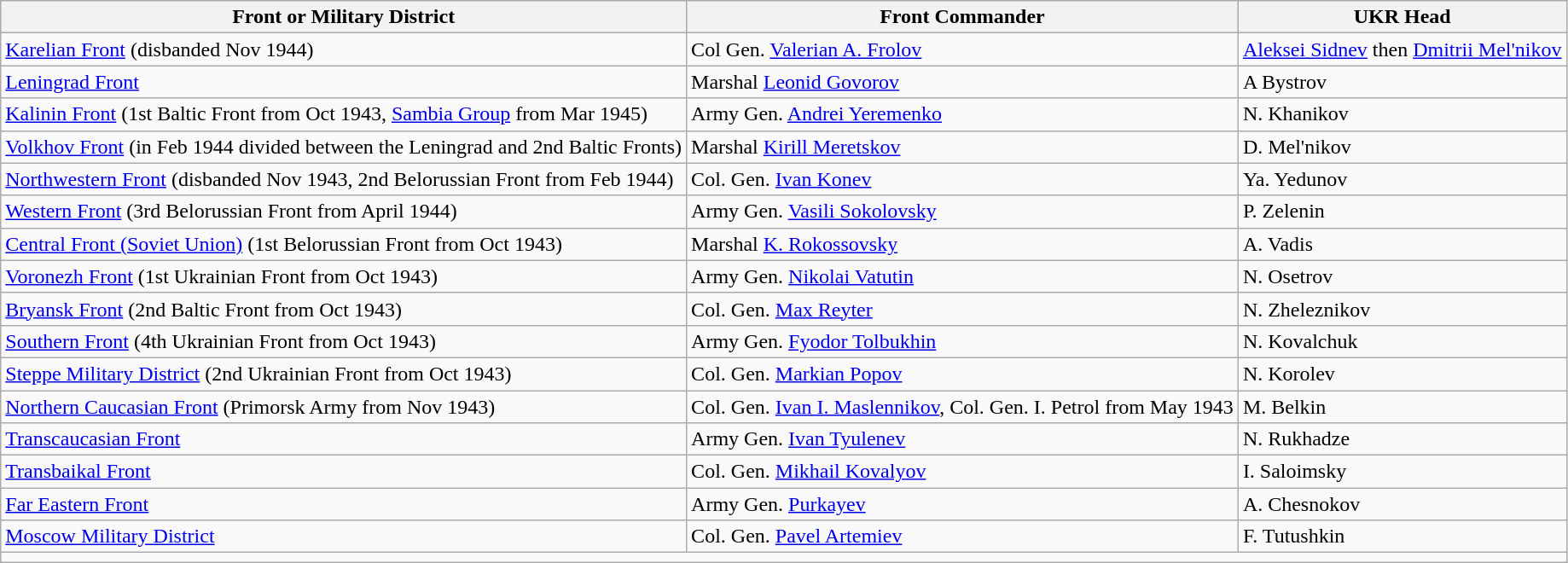<table class="wikitable">
<tr>
<th>Front or Military District</th>
<th>Front Commander</th>
<th>UKR Head</th>
</tr>
<tr>
<td><a href='#'>Karelian Front</a> (disbanded Nov 1944)</td>
<td>Col Gen. <a href='#'>Valerian A. Frolov</a></td>
<td><a href='#'>Aleksei Sidnev</a> then <a href='#'>Dmitrii Mel'nikov</a></td>
</tr>
<tr>
<td><a href='#'>Leningrad Front</a></td>
<td>Marshal <a href='#'>Leonid Govorov</a></td>
<td>A Bystrov</td>
</tr>
<tr>
<td><a href='#'>Kalinin Front</a> (1st Baltic Front from Oct 1943, <a href='#'>Sambia Group</a> from Mar 1945)</td>
<td>Army Gen. <a href='#'>Andrei Yeremenko</a></td>
<td>N. Khanikov</td>
</tr>
<tr>
<td><a href='#'>Volkhov Front</a> (in Feb 1944 divided between the Leningrad and 2nd Baltic Fronts)</td>
<td>Marshal <a href='#'>Kirill Meretskov</a></td>
<td>D. Mel'nikov</td>
</tr>
<tr>
<td><a href='#'>Northwestern Front</a> (disbanded Nov 1943, 2nd Belorussian Front from Feb 1944)</td>
<td>Col. Gen. <a href='#'>Ivan Konev</a></td>
<td>Ya. Yedunov</td>
</tr>
<tr>
<td><a href='#'>Western Front</a> (3rd Belorussian Front from April 1944)</td>
<td>Army Gen. <a href='#'>Vasili Sokolovsky</a></td>
<td>P. Zelenin</td>
</tr>
<tr>
<td><a href='#'>Central Front (Soviet Union)</a> (1st Belorussian Front from Oct 1943)</td>
<td>Marshal <a href='#'>K. Rokossovsky</a></td>
<td>A. Vadis</td>
</tr>
<tr>
<td><a href='#'>Voronezh Front</a> (1st Ukrainian Front from Oct 1943)</td>
<td>Army Gen. <a href='#'>Nikolai Vatutin</a></td>
<td>N. Osetrov</td>
</tr>
<tr>
<td><a href='#'>Bryansk Front</a> (2nd Baltic Front from Oct 1943)</td>
<td>Col. Gen. <a href='#'>Max Reyter</a></td>
<td>N. Zheleznikov</td>
</tr>
<tr>
<td><a href='#'>Southern Front</a> (4th Ukrainian Front from Oct 1943)</td>
<td>Army Gen. <a href='#'>Fyodor Tolbukhin</a></td>
<td>N. Kovalchuk</td>
</tr>
<tr>
<td><a href='#'>Steppe Military District</a> (2nd Ukrainian Front from Oct 1943)</td>
<td>Col. Gen. <a href='#'>Markian Popov</a></td>
<td>N. Korolev</td>
</tr>
<tr>
<td><a href='#'>Northern Caucasian Front</a> (Primorsk Army from Nov 1943)</td>
<td>Col. Gen. <a href='#'>Ivan I. Maslennikov</a>, Col. Gen. I. Petrol from May 1943</td>
<td>M. Belkin</td>
</tr>
<tr>
<td><a href='#'>Transcaucasian Front</a></td>
<td>Army Gen. <a href='#'>Ivan Tyulenev</a></td>
<td>N. Rukhadze</td>
</tr>
<tr>
<td><a href='#'>Transbaikal Front</a></td>
<td>Col. Gen. <a href='#'>Mikhail Kovalyov</a></td>
<td>I. Saloimsky</td>
</tr>
<tr>
<td><a href='#'>Far Eastern Front</a></td>
<td>Army Gen. <a href='#'>Purkayev</a></td>
<td>A. Chesnokov</td>
</tr>
<tr>
<td><a href='#'>Moscow Military District</a></td>
<td>Col. Gen. <a href='#'>Pavel Artemiev</a></td>
<td>F. Tutushkin</td>
</tr>
<tr>
<td colspan="3"></td>
</tr>
</table>
